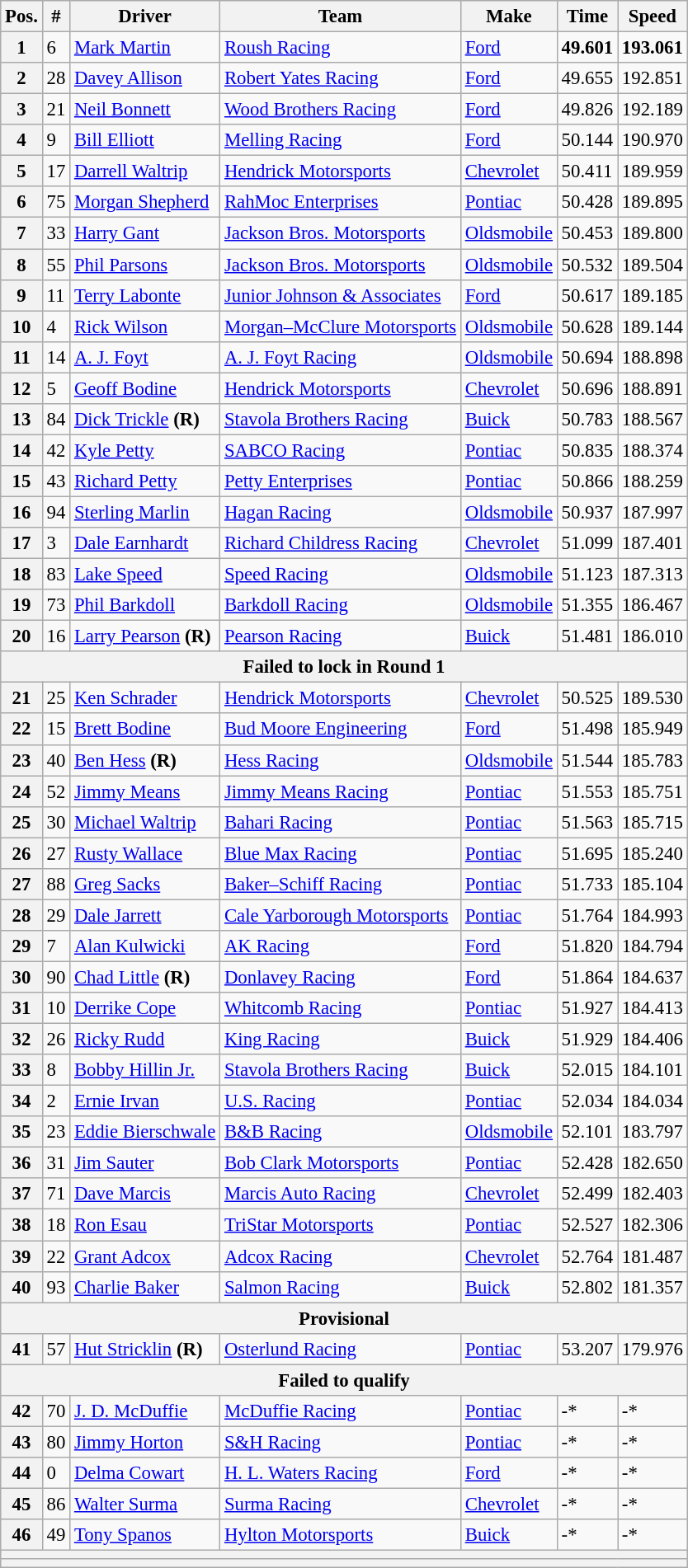<table class="wikitable" style="font-size:95%">
<tr>
<th>Pos.</th>
<th>#</th>
<th>Driver</th>
<th>Team</th>
<th>Make</th>
<th>Time</th>
<th>Speed</th>
</tr>
<tr>
<th>1</th>
<td>6</td>
<td><a href='#'>Mark Martin</a></td>
<td><a href='#'>Roush Racing</a></td>
<td><a href='#'>Ford</a></td>
<td><strong>49.601</strong></td>
<td><strong>193.061</strong></td>
</tr>
<tr>
<th>2</th>
<td>28</td>
<td><a href='#'>Davey Allison</a></td>
<td><a href='#'>Robert Yates Racing</a></td>
<td><a href='#'>Ford</a></td>
<td>49.655</td>
<td>192.851</td>
</tr>
<tr>
<th>3</th>
<td>21</td>
<td><a href='#'>Neil Bonnett</a></td>
<td><a href='#'>Wood Brothers Racing</a></td>
<td><a href='#'>Ford</a></td>
<td>49.826</td>
<td>192.189</td>
</tr>
<tr>
<th>4</th>
<td>9</td>
<td><a href='#'>Bill Elliott</a></td>
<td><a href='#'>Melling Racing</a></td>
<td><a href='#'>Ford</a></td>
<td>50.144</td>
<td>190.970</td>
</tr>
<tr>
<th>5</th>
<td>17</td>
<td><a href='#'>Darrell Waltrip</a></td>
<td><a href='#'>Hendrick Motorsports</a></td>
<td><a href='#'>Chevrolet</a></td>
<td>50.411</td>
<td>189.959</td>
</tr>
<tr>
<th>6</th>
<td>75</td>
<td><a href='#'>Morgan Shepherd</a></td>
<td><a href='#'>RahMoc Enterprises</a></td>
<td><a href='#'>Pontiac</a></td>
<td>50.428</td>
<td>189.895</td>
</tr>
<tr>
<th>7</th>
<td>33</td>
<td><a href='#'>Harry Gant</a></td>
<td><a href='#'>Jackson Bros. Motorsports</a></td>
<td><a href='#'>Oldsmobile</a></td>
<td>50.453</td>
<td>189.800</td>
</tr>
<tr>
<th>8</th>
<td>55</td>
<td><a href='#'>Phil Parsons</a></td>
<td><a href='#'>Jackson Bros. Motorsports</a></td>
<td><a href='#'>Oldsmobile</a></td>
<td>50.532</td>
<td>189.504</td>
</tr>
<tr>
<th>9</th>
<td>11</td>
<td><a href='#'>Terry Labonte</a></td>
<td><a href='#'>Junior Johnson & Associates</a></td>
<td><a href='#'>Ford</a></td>
<td>50.617</td>
<td>189.185</td>
</tr>
<tr>
<th>10</th>
<td>4</td>
<td><a href='#'>Rick Wilson</a></td>
<td><a href='#'>Morgan–McClure Motorsports</a></td>
<td><a href='#'>Oldsmobile</a></td>
<td>50.628</td>
<td>189.144</td>
</tr>
<tr>
<th>11</th>
<td>14</td>
<td><a href='#'>A. J. Foyt</a></td>
<td><a href='#'>A. J. Foyt Racing</a></td>
<td><a href='#'>Oldsmobile</a></td>
<td>50.694</td>
<td>188.898</td>
</tr>
<tr>
<th>12</th>
<td>5</td>
<td><a href='#'>Geoff Bodine</a></td>
<td><a href='#'>Hendrick Motorsports</a></td>
<td><a href='#'>Chevrolet</a></td>
<td>50.696</td>
<td>188.891</td>
</tr>
<tr>
<th>13</th>
<td>84</td>
<td><a href='#'>Dick Trickle</a> <strong>(R)</strong></td>
<td><a href='#'>Stavola Brothers Racing</a></td>
<td><a href='#'>Buick</a></td>
<td>50.783</td>
<td>188.567</td>
</tr>
<tr>
<th>14</th>
<td>42</td>
<td><a href='#'>Kyle Petty</a></td>
<td><a href='#'>SABCO Racing</a></td>
<td><a href='#'>Pontiac</a></td>
<td>50.835</td>
<td>188.374</td>
</tr>
<tr>
<th>15</th>
<td>43</td>
<td><a href='#'>Richard Petty</a></td>
<td><a href='#'>Petty Enterprises</a></td>
<td><a href='#'>Pontiac</a></td>
<td>50.866</td>
<td>188.259</td>
</tr>
<tr>
<th>16</th>
<td>94</td>
<td><a href='#'>Sterling Marlin</a></td>
<td><a href='#'>Hagan Racing</a></td>
<td><a href='#'>Oldsmobile</a></td>
<td>50.937</td>
<td>187.997</td>
</tr>
<tr>
<th>17</th>
<td>3</td>
<td><a href='#'>Dale Earnhardt</a></td>
<td><a href='#'>Richard Childress Racing</a></td>
<td><a href='#'>Chevrolet</a></td>
<td>51.099</td>
<td>187.401</td>
</tr>
<tr>
<th>18</th>
<td>83</td>
<td><a href='#'>Lake Speed</a></td>
<td><a href='#'>Speed Racing</a></td>
<td><a href='#'>Oldsmobile</a></td>
<td>51.123</td>
<td>187.313</td>
</tr>
<tr>
<th>19</th>
<td>73</td>
<td><a href='#'>Phil Barkdoll</a></td>
<td><a href='#'>Barkdoll Racing</a></td>
<td><a href='#'>Oldsmobile</a></td>
<td>51.355</td>
<td>186.467</td>
</tr>
<tr>
<th>20</th>
<td>16</td>
<td><a href='#'>Larry Pearson</a> <strong>(R)</strong></td>
<td><a href='#'>Pearson Racing</a></td>
<td><a href='#'>Buick</a></td>
<td>51.481</td>
<td>186.010</td>
</tr>
<tr>
<th colspan="7">Failed to lock in Round 1</th>
</tr>
<tr>
<th>21</th>
<td>25</td>
<td><a href='#'>Ken Schrader</a></td>
<td><a href='#'>Hendrick Motorsports</a></td>
<td><a href='#'>Chevrolet</a></td>
<td>50.525</td>
<td>189.530</td>
</tr>
<tr>
<th>22</th>
<td>15</td>
<td><a href='#'>Brett Bodine</a></td>
<td><a href='#'>Bud Moore Engineering</a></td>
<td><a href='#'>Ford</a></td>
<td>51.498</td>
<td>185.949</td>
</tr>
<tr>
<th>23</th>
<td>40</td>
<td><a href='#'>Ben Hess</a> <strong>(R)</strong></td>
<td><a href='#'>Hess Racing</a></td>
<td><a href='#'>Oldsmobile</a></td>
<td>51.544</td>
<td>185.783</td>
</tr>
<tr>
<th>24</th>
<td>52</td>
<td><a href='#'>Jimmy Means</a></td>
<td><a href='#'>Jimmy Means Racing</a></td>
<td><a href='#'>Pontiac</a></td>
<td>51.553</td>
<td>185.751</td>
</tr>
<tr>
<th>25</th>
<td>30</td>
<td><a href='#'>Michael Waltrip</a></td>
<td><a href='#'>Bahari Racing</a></td>
<td><a href='#'>Pontiac</a></td>
<td>51.563</td>
<td>185.715</td>
</tr>
<tr>
<th>26</th>
<td>27</td>
<td><a href='#'>Rusty Wallace</a></td>
<td><a href='#'>Blue Max Racing</a></td>
<td><a href='#'>Pontiac</a></td>
<td>51.695</td>
<td>185.240</td>
</tr>
<tr>
<th>27</th>
<td>88</td>
<td><a href='#'>Greg Sacks</a></td>
<td><a href='#'>Baker–Schiff Racing</a></td>
<td><a href='#'>Pontiac</a></td>
<td>51.733</td>
<td>185.104</td>
</tr>
<tr>
<th>28</th>
<td>29</td>
<td><a href='#'>Dale Jarrett</a></td>
<td><a href='#'>Cale Yarborough Motorsports</a></td>
<td><a href='#'>Pontiac</a></td>
<td>51.764</td>
<td>184.993</td>
</tr>
<tr>
<th>29</th>
<td>7</td>
<td><a href='#'>Alan Kulwicki</a></td>
<td><a href='#'>AK Racing</a></td>
<td><a href='#'>Ford</a></td>
<td>51.820</td>
<td>184.794</td>
</tr>
<tr>
<th>30</th>
<td>90</td>
<td><a href='#'>Chad Little</a> <strong>(R)</strong></td>
<td><a href='#'>Donlavey Racing</a></td>
<td><a href='#'>Ford</a></td>
<td>51.864</td>
<td>184.637</td>
</tr>
<tr>
<th>31</th>
<td>10</td>
<td><a href='#'>Derrike Cope</a></td>
<td><a href='#'>Whitcomb Racing</a></td>
<td><a href='#'>Pontiac</a></td>
<td>51.927</td>
<td>184.413</td>
</tr>
<tr>
<th>32</th>
<td>26</td>
<td><a href='#'>Ricky Rudd</a></td>
<td><a href='#'>King Racing</a></td>
<td><a href='#'>Buick</a></td>
<td>51.929</td>
<td>184.406</td>
</tr>
<tr>
<th>33</th>
<td>8</td>
<td><a href='#'>Bobby Hillin Jr.</a></td>
<td><a href='#'>Stavola Brothers Racing</a></td>
<td><a href='#'>Buick</a></td>
<td>52.015</td>
<td>184.101</td>
</tr>
<tr>
<th>34</th>
<td>2</td>
<td><a href='#'>Ernie Irvan</a></td>
<td><a href='#'>U.S. Racing</a></td>
<td><a href='#'>Pontiac</a></td>
<td>52.034</td>
<td>184.034</td>
</tr>
<tr>
<th>35</th>
<td>23</td>
<td><a href='#'>Eddie Bierschwale</a></td>
<td><a href='#'>B&B Racing</a></td>
<td><a href='#'>Oldsmobile</a></td>
<td>52.101</td>
<td>183.797</td>
</tr>
<tr>
<th>36</th>
<td>31</td>
<td><a href='#'>Jim Sauter</a></td>
<td><a href='#'>Bob Clark Motorsports</a></td>
<td><a href='#'>Pontiac</a></td>
<td>52.428</td>
<td>182.650</td>
</tr>
<tr>
<th>37</th>
<td>71</td>
<td><a href='#'>Dave Marcis</a></td>
<td><a href='#'>Marcis Auto Racing</a></td>
<td><a href='#'>Chevrolet</a></td>
<td>52.499</td>
<td>182.403</td>
</tr>
<tr>
<th>38</th>
<td>18</td>
<td><a href='#'>Ron Esau</a></td>
<td><a href='#'>TriStar Motorsports</a></td>
<td><a href='#'>Pontiac</a></td>
<td>52.527</td>
<td>182.306</td>
</tr>
<tr>
<th>39</th>
<td>22</td>
<td><a href='#'>Grant Adcox</a></td>
<td><a href='#'>Adcox Racing</a></td>
<td><a href='#'>Chevrolet</a></td>
<td>52.764</td>
<td>181.487</td>
</tr>
<tr>
<th>40</th>
<td>93</td>
<td><a href='#'>Charlie Baker</a></td>
<td><a href='#'>Salmon Racing</a></td>
<td><a href='#'>Buick</a></td>
<td>52.802</td>
<td>181.357</td>
</tr>
<tr>
<th colspan="7">Provisional</th>
</tr>
<tr>
<th>41</th>
<td>57</td>
<td><a href='#'>Hut Stricklin</a> <strong>(R)</strong></td>
<td><a href='#'>Osterlund Racing</a></td>
<td><a href='#'>Pontiac</a></td>
<td>53.207</td>
<td>179.976</td>
</tr>
<tr>
<th colspan="7">Failed to qualify</th>
</tr>
<tr>
<th>42</th>
<td>70</td>
<td><a href='#'>J. D. McDuffie</a></td>
<td><a href='#'>McDuffie Racing</a></td>
<td><a href='#'>Pontiac</a></td>
<td>-*</td>
<td>-*</td>
</tr>
<tr>
<th>43</th>
<td>80</td>
<td><a href='#'>Jimmy Horton</a></td>
<td><a href='#'>S&H Racing</a></td>
<td><a href='#'>Pontiac</a></td>
<td>-*</td>
<td>-*</td>
</tr>
<tr>
<th>44</th>
<td>0</td>
<td><a href='#'>Delma Cowart</a></td>
<td><a href='#'>H. L. Waters Racing</a></td>
<td><a href='#'>Ford</a></td>
<td>-*</td>
<td>-*</td>
</tr>
<tr>
<th>45</th>
<td>86</td>
<td><a href='#'>Walter Surma</a></td>
<td><a href='#'>Surma Racing</a></td>
<td><a href='#'>Chevrolet</a></td>
<td>-*</td>
<td>-*</td>
</tr>
<tr>
<th>46</th>
<td>49</td>
<td><a href='#'>Tony Spanos</a></td>
<td><a href='#'>Hylton Motorsports</a></td>
<td><a href='#'>Buick</a></td>
<td>-*</td>
<td>-*</td>
</tr>
<tr>
<th colspan="7"></th>
</tr>
<tr>
<th colspan="7"></th>
</tr>
</table>
